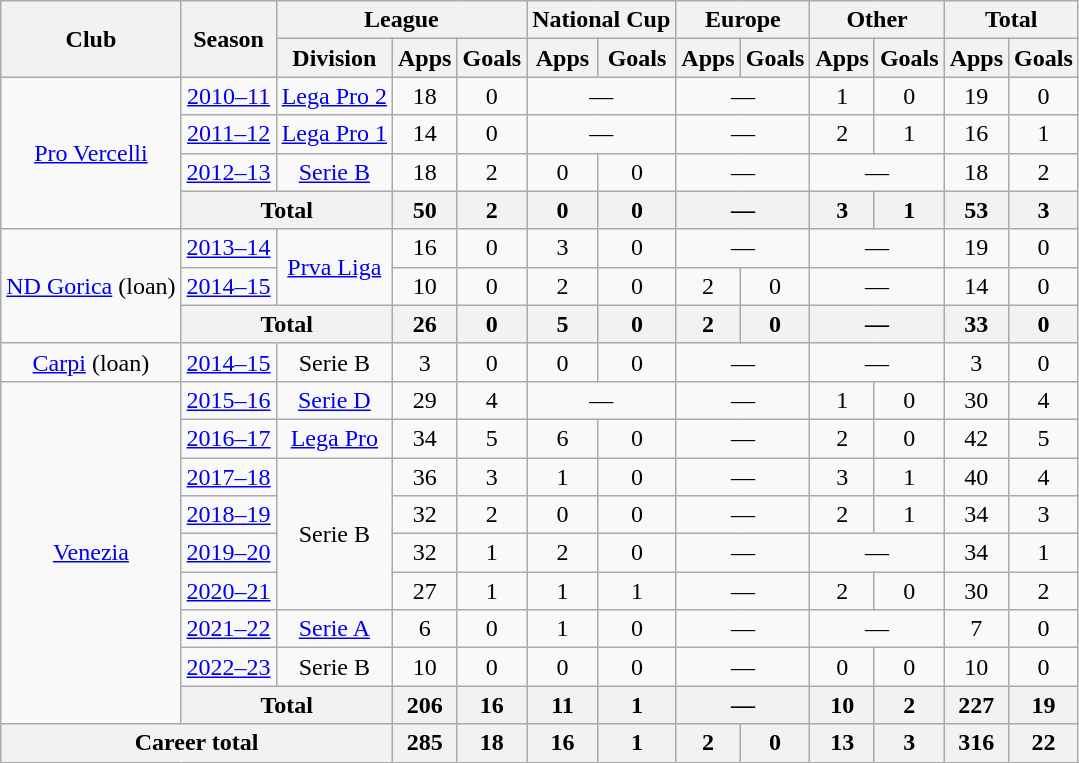<table class="wikitable" style="text-align:center">
<tr>
<th rowspan="2">Club</th>
<th rowspan="2">Season</th>
<th colspan="3">League</th>
<th colspan="2">National Cup</th>
<th colspan="2">Europe</th>
<th colspan="2">Other</th>
<th colspan="2">Total</th>
</tr>
<tr>
<th>Division</th>
<th>Apps</th>
<th>Goals</th>
<th>Apps</th>
<th>Goals</th>
<th>Apps</th>
<th>Goals</th>
<th>Apps</th>
<th>Goals</th>
<th>Apps</th>
<th>Goals</th>
</tr>
<tr>
<td rowspan="4"><a href='#'>Pro Vercelli</a></td>
<td><a href='#'>2010–11</a></td>
<td><a href='#'>Lega Pro 2</a></td>
<td>18</td>
<td>0</td>
<td colspan="2">—</td>
<td colspan="2">—</td>
<td>1</td>
<td>0</td>
<td>19</td>
<td>0</td>
</tr>
<tr>
<td><a href='#'>2011–12</a></td>
<td><a href='#'>Lega Pro 1</a></td>
<td>14</td>
<td>0</td>
<td colspan="2">—</td>
<td colspan="2">—</td>
<td>2</td>
<td>1</td>
<td>16</td>
<td>1</td>
</tr>
<tr>
<td><a href='#'>2012–13</a></td>
<td><a href='#'>Serie B</a></td>
<td>18</td>
<td>2</td>
<td>0</td>
<td>0</td>
<td colspan="2">—</td>
<td colspan="2">—</td>
<td>18</td>
<td>2</td>
</tr>
<tr>
<th colspan="2">Total</th>
<th>50</th>
<th>2</th>
<th>0</th>
<th>0</th>
<th colspan="2">—</th>
<th>3</th>
<th>1</th>
<th>53</th>
<th>3</th>
</tr>
<tr>
<td rowspan="3"><a href='#'>ND Gorica</a> (loan)</td>
<td><a href='#'>2013–14</a></td>
<td rowspan="2"><a href='#'>Prva Liga</a></td>
<td>16</td>
<td>0</td>
<td>3</td>
<td>0</td>
<td colspan="2">—</td>
<td colspan="2">—</td>
<td>19</td>
<td>0</td>
</tr>
<tr>
<td><a href='#'>2014–15</a></td>
<td>10</td>
<td>0</td>
<td>2</td>
<td>0</td>
<td>2</td>
<td>0</td>
<td colspan="2">—</td>
<td>14</td>
<td>0</td>
</tr>
<tr>
<th colspan="2">Total</th>
<th>26</th>
<th>0</th>
<th>5</th>
<th>0</th>
<th>2</th>
<th>0</th>
<th colspan="2">—</th>
<th>33</th>
<th>0</th>
</tr>
<tr>
<td><a href='#'>Carpi</a> (loan)</td>
<td><a href='#'>2014–15</a></td>
<td>Serie B</td>
<td>3</td>
<td>0</td>
<td>0</td>
<td>0</td>
<td colspan="2">—</td>
<td colspan="2">—</td>
<td>3</td>
<td>0</td>
</tr>
<tr>
<td rowspan="9"><a href='#'>Venezia</a></td>
<td><a href='#'>2015–16</a></td>
<td><a href='#'>Serie D</a></td>
<td>29</td>
<td>4</td>
<td colspan="2">—</td>
<td colspan="2">—</td>
<td>1</td>
<td>0</td>
<td>30</td>
<td>4</td>
</tr>
<tr>
<td><a href='#'>2016–17</a></td>
<td><a href='#'>Lega Pro</a></td>
<td>34</td>
<td>5</td>
<td>6</td>
<td>0</td>
<td colspan="2">—</td>
<td>2</td>
<td>0</td>
<td>42</td>
<td>5</td>
</tr>
<tr>
<td><a href='#'>2017–18</a></td>
<td rowspan="4">Serie B</td>
<td>36</td>
<td>3</td>
<td>1</td>
<td>0</td>
<td colspan="2">—</td>
<td>3</td>
<td>1</td>
<td>40</td>
<td>4</td>
</tr>
<tr>
<td><a href='#'>2018–19</a></td>
<td>32</td>
<td>2</td>
<td>0</td>
<td>0</td>
<td colspan="2">—</td>
<td>2</td>
<td>1</td>
<td>34</td>
<td>3</td>
</tr>
<tr>
<td><a href='#'>2019–20</a></td>
<td>32</td>
<td>1</td>
<td>2</td>
<td>0</td>
<td colspan="2">—</td>
<td colspan="2">—</td>
<td>34</td>
<td>1</td>
</tr>
<tr>
<td><a href='#'>2020–21</a></td>
<td>27</td>
<td>1</td>
<td>1</td>
<td>1</td>
<td colspan="2">—</td>
<td>2</td>
<td>0</td>
<td>30</td>
<td>2</td>
</tr>
<tr>
<td><a href='#'>2021–22</a></td>
<td><a href='#'>Serie A</a></td>
<td>6</td>
<td>0</td>
<td>1</td>
<td>0</td>
<td colspan="2">—</td>
<td colspan="2">—</td>
<td>7</td>
<td>0</td>
</tr>
<tr>
<td><a href='#'>2022–23</a></td>
<td>Serie B</td>
<td>10</td>
<td>0</td>
<td>0</td>
<td>0</td>
<td colspan="2">—</td>
<td>0</td>
<td>0</td>
<td>10</td>
<td>0</td>
</tr>
<tr>
<th colspan="2">Total</th>
<th>206</th>
<th>16</th>
<th>11</th>
<th>1</th>
<th colspan="2">—</th>
<th>10</th>
<th>2</th>
<th>227</th>
<th>19</th>
</tr>
<tr>
<th colspan="3">Career total</th>
<th>285</th>
<th>18</th>
<th>16</th>
<th>1</th>
<th>2</th>
<th>0</th>
<th>13</th>
<th>3</th>
<th>316</th>
<th>22</th>
</tr>
</table>
